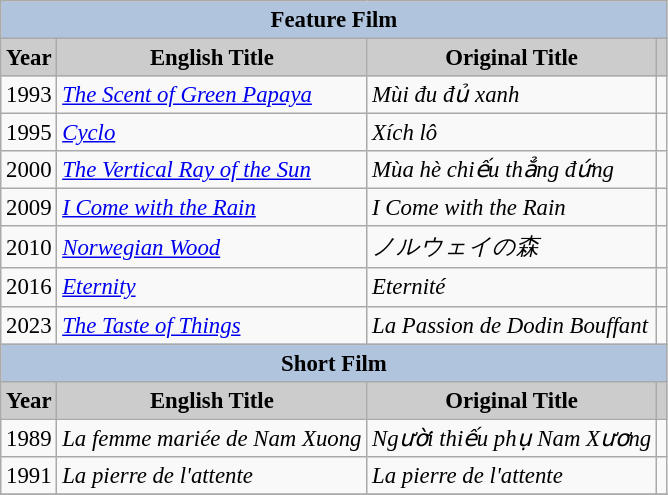<table class="wikitable" style="font-size:95%">
<tr style="text-align:center;">
<th colspan=4 style="background:#B0C4DE;">Feature Film</th>
</tr>
<tr style="text-align:center;">
<th style="background:#ccc;">Year</th>
<th style="background:#ccc;">English Title</th>
<th style="background:#ccc;">Original Title</th>
<th style="background:#ccc;"></th>
</tr>
<tr>
<td>1993</td>
<td><em><a href='#'>The Scent of Green Papaya</a></em></td>
<td><em>Mùi đu đủ xanh</em></td>
<td style="text-align:center;"></td>
</tr>
<tr>
<td>1995</td>
<td><em><a href='#'>Cyclo</a></em></td>
<td><em>Xích lô</em></td>
<td style="text-align:center;"></td>
</tr>
<tr>
<td>2000</td>
<td><em><a href='#'>The Vertical Ray of the Sun</a></em></td>
<td><em>Mùa hè chiếu thẳng đứng</em></td>
<td style="text-align:center;"></td>
</tr>
<tr>
<td>2009</td>
<td><em><a href='#'>I Come with the Rain</a></em></td>
<td><em>I Come with the Rain</em></td>
<td style="text-align:center;"></td>
</tr>
<tr>
<td>2010</td>
<td><em><a href='#'>Norwegian Wood</a></em></td>
<td><em>ノルウェイの森</em></td>
<td style="text-align:center;"></td>
</tr>
<tr>
<td>2016</td>
<td><em><a href='#'>Eternity</a></em></td>
<td><em>Eternité</em></td>
<td style="text-align:center;"></td>
</tr>
<tr>
<td>2023</td>
<td><em><a href='#'>The Taste of Things</a></em></td>
<td><em>La Passion de Dodin Bouffant</em></td>
<td style="text-align:center;"></td>
</tr>
<tr>
<th colspan=4 style="background:#B0C4DE;">Short Film</th>
</tr>
<tr style="text-align:center;">
<th style="background:#ccc;">Year</th>
<th style="background:#ccc;">English Title</th>
<th style="background:#ccc;">Original Title</th>
<th style="background:#ccc;"></th>
</tr>
<tr>
<td>1989</td>
<td><em>La femme mariée de Nam Xuong</em></td>
<td><em>Người thiếu phụ Nam Xương</em></td>
<td style="text-align:center;"></td>
</tr>
<tr>
<td>1991</td>
<td><em>La pierre de l'attente</em></td>
<td><em>La pierre de l'attente</em></td>
<td style="text-align:center;"></td>
</tr>
<tr>
</tr>
</table>
